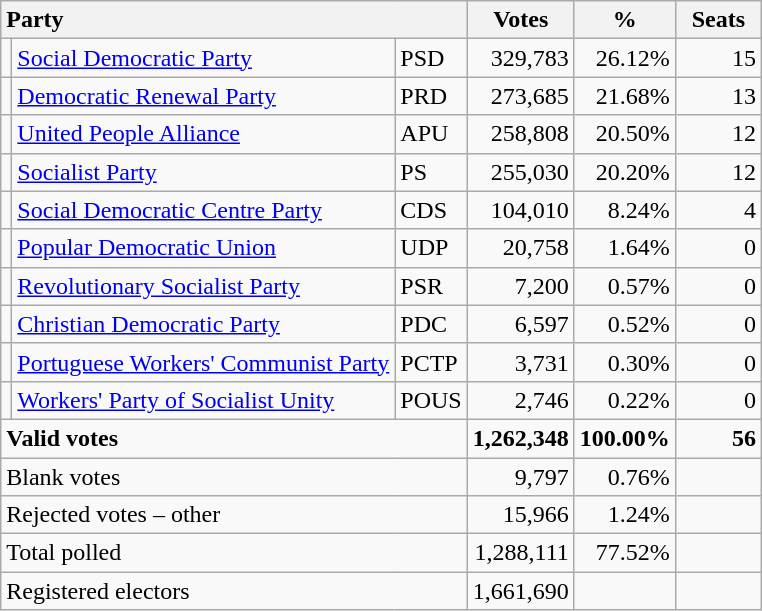<table class="wikitable" border="1" style="text-align:right;">
<tr>
<th style="text-align:left;" colspan=3>Party</th>
<th align=center width="50">Votes</th>
<th align=center width="50">%</th>
<th align=center width="50">Seats</th>
</tr>
<tr>
<td></td>
<td align=left><a href='#'>Social Democratic Party</a></td>
<td align=left>PSD</td>
<td>329,783</td>
<td>26.12%</td>
<td>15</td>
</tr>
<tr>
<td></td>
<td align=left><a href='#'>Democratic Renewal Party</a></td>
<td align=left>PRD</td>
<td>273,685</td>
<td>21.68%</td>
<td>13</td>
</tr>
<tr>
<td></td>
<td align=left><a href='#'>United People Alliance</a></td>
<td align=left>APU</td>
<td>258,808</td>
<td>20.50%</td>
<td>12</td>
</tr>
<tr>
<td></td>
<td align=left><a href='#'>Socialist Party</a></td>
<td align=left>PS</td>
<td>255,030</td>
<td>20.20%</td>
<td>12</td>
</tr>
<tr>
<td></td>
<td align=left style="white-space: nowrap;"><a href='#'>Social Democratic Centre Party</a></td>
<td align=left>CDS</td>
<td>104,010</td>
<td>8.24%</td>
<td>4</td>
</tr>
<tr>
<td></td>
<td align=left><a href='#'>Popular Democratic Union</a></td>
<td align=left>UDP</td>
<td>20,758</td>
<td>1.64%</td>
<td>0</td>
</tr>
<tr>
<td></td>
<td align=left><a href='#'>Revolutionary Socialist Party</a></td>
<td align=left>PSR</td>
<td>7,200</td>
<td>0.57%</td>
<td>0</td>
</tr>
<tr>
<td></td>
<td align=left style="white-space: nowrap;"><a href='#'>Christian Democratic Party</a></td>
<td align=left>PDC</td>
<td>6,597</td>
<td>0.52%</td>
<td>0</td>
</tr>
<tr>
<td></td>
<td align=left><a href='#'>Portuguese Workers' Communist Party</a></td>
<td align=left>PCTP</td>
<td>3,731</td>
<td>0.30%</td>
<td>0</td>
</tr>
<tr>
<td></td>
<td align=left><a href='#'>Workers' Party of Socialist Unity</a></td>
<td align=left>POUS</td>
<td>2,746</td>
<td>0.22%</td>
<td>0</td>
</tr>
<tr style="font-weight:bold">
<td align=left colspan=3>Valid votes</td>
<td>1,262,348</td>
<td>100.00%</td>
<td>56</td>
</tr>
<tr>
<td align=left colspan=3>Blank votes</td>
<td>9,797</td>
<td>0.76%</td>
<td></td>
</tr>
<tr>
<td align=left colspan=3>Rejected votes – other</td>
<td>15,966</td>
<td>1.24%</td>
<td></td>
</tr>
<tr>
<td align=left colspan=3>Total polled</td>
<td>1,288,111</td>
<td>77.52%</td>
<td></td>
</tr>
<tr>
<td align=left colspan=3>Registered electors</td>
<td>1,661,690</td>
<td></td>
<td></td>
</tr>
</table>
